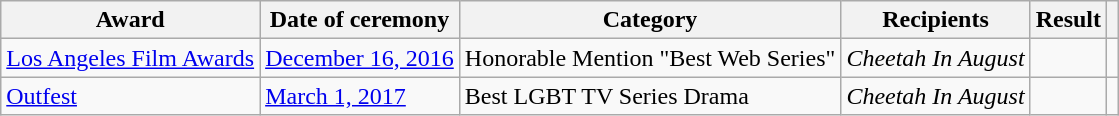<table class="wikitable plainrowheaders sortable">
<tr style="vertical-align:bottom;">
<th scope="col">Award</th>
<th scope="col">Date of ceremony</th>
<th scope="col">Category</th>
<th scope="col">Recipients</th>
<th scope="col">Result</th>
<th scope="col" class="unsortable"></th>
</tr>
<tr>
<td><a href='#'>Los Angeles Film Awards</a></td>
<td><a href='#'>December 16, 2016</a></td>
<td>Honorable Mention "Best Web Series"</td>
<td><em>Cheetah In August</em></td>
<td></td>
<td></td>
</tr>
<tr>
<td><a href='#'>Outfest</a></td>
<td><a href='#'>March 1, 2017</a></td>
<td>Best LGBT TV Series Drama</td>
<td><em>Cheetah In August</em></td>
<td></td>
<td></td>
</tr>
</table>
